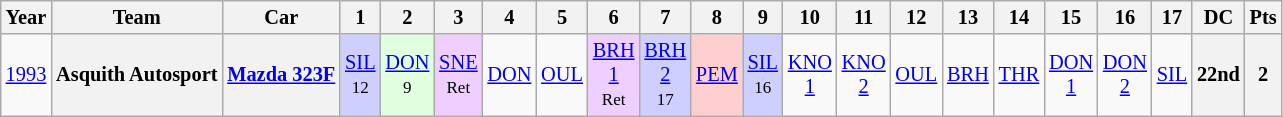<table class="wikitable" style="text-align:center; font-size:85%">
<tr>
<th>Year</th>
<th>Team</th>
<th>Car</th>
<th>1</th>
<th>2</th>
<th>3</th>
<th>4</th>
<th>5</th>
<th>6</th>
<th>7</th>
<th>8</th>
<th>9</th>
<th>10</th>
<th>11</th>
<th>12</th>
<th>13</th>
<th>14</th>
<th>15</th>
<th>16</th>
<th>17</th>
<th>DC</th>
<th>Pts</th>
</tr>
<tr>
<td><a href='#'>1993</a></td>
<th>Asquith Autosport</th>
<th><a href='#'>Mazda 323F</a></th>
<td style="background:#CFCFFF;"><a href='#'>SIL</a><br><small>12</small></td>
<td style="background:#DFFFDF;"><a href='#'>DON</a><br><small>9</small></td>
<td style="background:#EFCFFF;"><a href='#'>SNE</a><br><small>Ret</small></td>
<td><a href='#'>DON</a></td>
<td><a href='#'>OUL</a></td>
<td style="background:#EFCFFF;"><a href='#'>BRH<br>1</a><br><small>Ret</small></td>
<td style="background:#CFCFFF;"><a href='#'>BRH<br>2</a><br><small>17</small></td>
<td style="background:#FFCFCF;"><a href='#'>PEM</a><br></td>
<td style="background:#CFCFFF;"><a href='#'>SIL</a><br><small>16</small></td>
<td><a href='#'>KNO<br>1</a></td>
<td><a href='#'>KNO<br>2</a></td>
<td><a href='#'>OUL</a></td>
<td><a href='#'>BRH</a></td>
<td><a href='#'>THR</a></td>
<td><a href='#'>DON<br>1</a></td>
<td><a href='#'>DON<br>2</a></td>
<td><a href='#'>SIL</a></td>
<th>22nd</th>
<th>2</th>
</tr>
</table>
